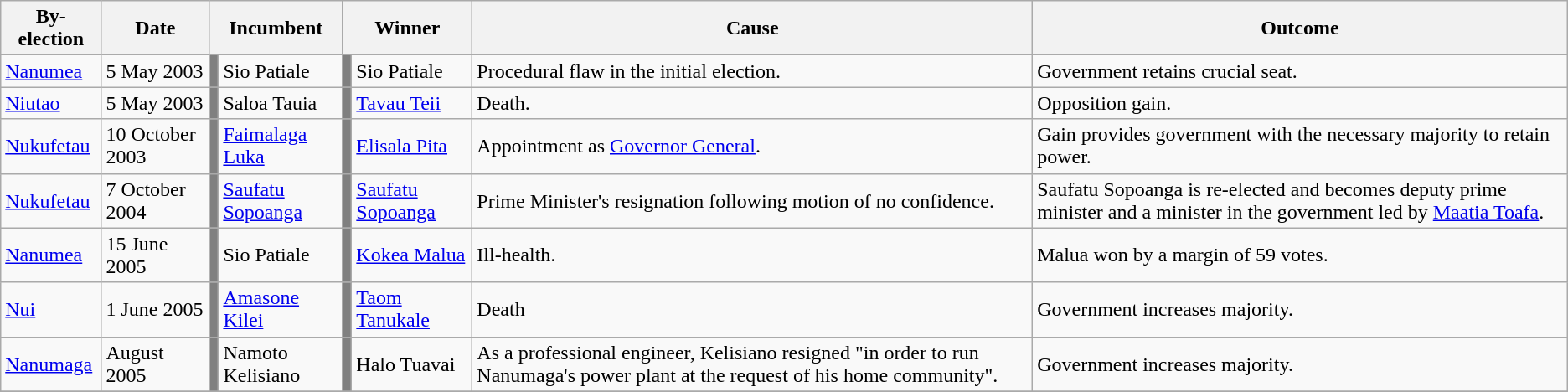<table class="wikitable">
<tr>
<th>By-election</th>
<th>Date</th>
<th colspan=2>Incumbent</th>
<th colspan=2>Winner</th>
<th>Cause</th>
<th>Outcome</th>
</tr>
<tr>
<td><a href='#'>Nanumea</a></td>
<td>5 May 2003</td>
<td style="background-color: #808080;"></td>
<td>Sio Patiale</td>
<td style="background-color: #808080;"></td>
<td>Sio Patiale</td>
<td>Procedural flaw in the initial election.</td>
<td>Government retains crucial seat.</td>
</tr>
<tr>
<td><a href='#'>Niutao</a></td>
<td>5 May 2003</td>
<td style="background-color: #808080;"></td>
<td>Saloa Tauia</td>
<td style="background-color: #808080;"></td>
<td><a href='#'>Tavau Teii</a></td>
<td>Death.</td>
<td>Opposition gain.</td>
</tr>
<tr>
<td><a href='#'>Nukufetau</a></td>
<td>10 October 2003</td>
<td style="background-color: #808080;"></td>
<td><a href='#'>Faimalaga Luka</a></td>
<td style="background-color: #808080;"></td>
<td><a href='#'>Elisala Pita</a></td>
<td>Appointment as <a href='#'>Governor General</a>.</td>
<td>Gain provides government with the necessary majority to retain power.</td>
</tr>
<tr>
<td><a href='#'>Nukufetau</a></td>
<td>7 October 2004</td>
<td style="background-color: #808080;"></td>
<td><a href='#'>Saufatu Sopoanga</a></td>
<td style="background-color: #808080;"></td>
<td><a href='#'>Saufatu Sopoanga</a></td>
<td>Prime Minister's resignation following motion of no confidence.</td>
<td>Saufatu Sopoanga is re-elected and becomes deputy prime minister and a minister in the government led by <a href='#'>Maatia Toafa</a>.</td>
</tr>
<tr>
<td><a href='#'>Nanumea</a></td>
<td>15 June 2005</td>
<td style="background-color: #808080;"></td>
<td>Sio Patiale</td>
<td style="background-color: #808080;"></td>
<td><a href='#'>Kokea Malua</a></td>
<td>Ill-health.</td>
<td>Malua won by a margin of 59 votes.</td>
</tr>
<tr>
<td><a href='#'>Nui</a></td>
<td>1 June 2005</td>
<td style="background-color: #808080;"></td>
<td><a href='#'>Amasone Kilei</a></td>
<td style="background-color: #808080;"></td>
<td><a href='#'>Taom Tanukale</a></td>
<td>Death</td>
<td>Government increases majority.</td>
</tr>
<tr>
<td><a href='#'>Nanumaga</a></td>
<td>August 2005</td>
<td style="background-color: #808080;"></td>
<td>Namoto Kelisiano</td>
<td style="background-color: #808080;"></td>
<td>Halo Tuavai</td>
<td>As a professional engineer, Kelisiano resigned "in order to run Nanumaga's power plant at the request of his home community".</td>
<td>Government increases majority.</td>
</tr>
<tr>
</tr>
</table>
